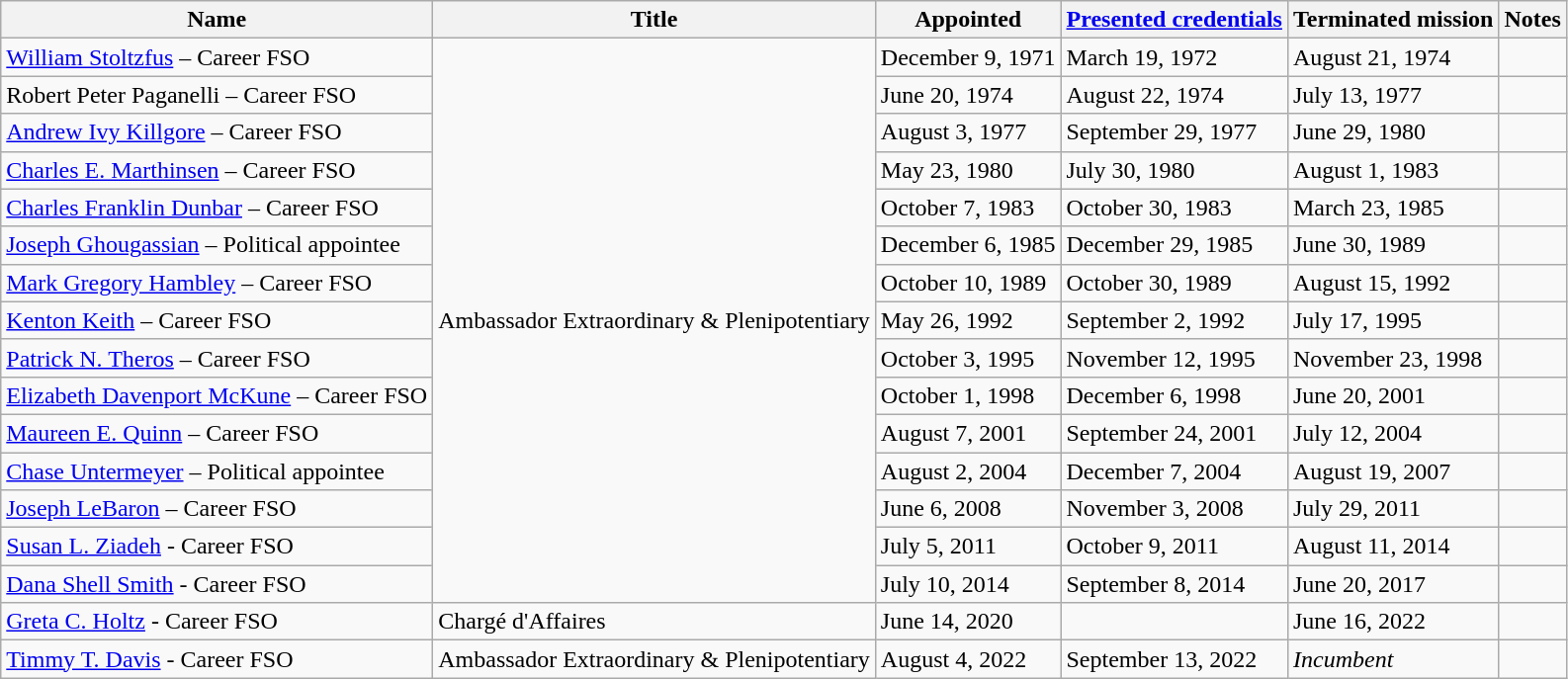<table class="wikitable">
<tr>
<th>Name</th>
<th>Title</th>
<th>Appointed</th>
<th><a href='#'>Presented credentials</a></th>
<th>Terminated mission</th>
<th>Notes</th>
</tr>
<tr>
<td><a href='#'>William Stoltzfus</a> – Career FSO</td>
<td rowspan="15">Ambassador Extraordinary & Plenipotentiary</td>
<td>December 9, 1971</td>
<td>March 19, 1972</td>
<td>August 21, 1974</td>
<td></td>
</tr>
<tr>
<td>Robert Peter Paganelli – Career FSO</td>
<td>June 20, 1974</td>
<td>August 22, 1974</td>
<td>July 13, 1977</td>
<td></td>
</tr>
<tr>
<td><a href='#'>Andrew Ivy Killgore</a> – Career FSO</td>
<td>August 3, 1977</td>
<td>September 29, 1977</td>
<td>June 29, 1980</td>
<td></td>
</tr>
<tr>
<td><a href='#'>Charles E. Marthinsen</a> – Career FSO</td>
<td>May 23, 1980</td>
<td>July 30, 1980</td>
<td>August 1, 1983</td>
<td></td>
</tr>
<tr>
<td><a href='#'>Charles Franklin Dunbar</a> – Career FSO</td>
<td>October 7, 1983</td>
<td>October 30, 1983</td>
<td>March 23, 1985</td>
<td></td>
</tr>
<tr>
<td><a href='#'>Joseph Ghougassian</a> – Political appointee</td>
<td>December 6, 1985</td>
<td>December 29, 1985</td>
<td>June 30, 1989</td>
<td></td>
</tr>
<tr>
<td><a href='#'>Mark Gregory Hambley</a> – Career FSO</td>
<td>October 10, 1989</td>
<td>October 30, 1989</td>
<td>August 15, 1992</td>
<td></td>
</tr>
<tr>
<td><a href='#'>Kenton Keith</a> – Career FSO</td>
<td>May 26, 1992</td>
<td>September 2, 1992</td>
<td>July 17, 1995</td>
<td></td>
</tr>
<tr>
<td><a href='#'>Patrick N. Theros</a> – Career FSO</td>
<td>October 3, 1995</td>
<td>November 12, 1995</td>
<td>November 23, 1998</td>
<td></td>
</tr>
<tr>
<td><a href='#'>Elizabeth Davenport McKune</a> – Career FSO</td>
<td>October 1, 1998</td>
<td>December 6, 1998</td>
<td>June 20, 2001</td>
<td></td>
</tr>
<tr>
<td><a href='#'>Maureen E. Quinn</a> – Career FSO</td>
<td>August 7, 2001</td>
<td>September 24, 2001</td>
<td>July 12, 2004</td>
<td></td>
</tr>
<tr>
<td><a href='#'>Chase Untermeyer</a> – Political appointee</td>
<td>August 2, 2004</td>
<td>December 7, 2004</td>
<td>August 19, 2007</td>
<td></td>
</tr>
<tr>
<td><a href='#'>Joseph LeBaron</a> – Career FSO</td>
<td>June 6, 2008</td>
<td>November 3, 2008</td>
<td>July 29, 2011</td>
<td></td>
</tr>
<tr>
<td><a href='#'>Susan L. Ziadeh</a> - Career FSO</td>
<td>July 5, 2011</td>
<td>October 9, 2011</td>
<td>August 11, 2014</td>
<td></td>
</tr>
<tr>
<td><a href='#'>Dana Shell Smith</a> - Career FSO</td>
<td>July 10, 2014</td>
<td>September 8, 2014</td>
<td>June 20, 2017</td>
<td></td>
</tr>
<tr>
<td><a href='#'>Greta C. Holtz</a> - Career FSO</td>
<td>Chargé d'Affaires</td>
<td>June 14, 2020</td>
<td></td>
<td>June 16, 2022</td>
<td></td>
</tr>
<tr>
<td><a href='#'>Timmy T. Davis</a> - Career FSO</td>
<td>Ambassador Extraordinary & Plenipotentiary</td>
<td>August 4, 2022</td>
<td>September 13, 2022</td>
<td><em>Incumbent</em></td>
<td></td>
</tr>
</table>
